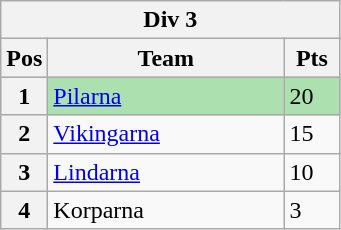<table class="wikitable">
<tr>
<th colspan="3">Div 3</th>
</tr>
<tr>
<th width=20>Pos</th>
<th width=150>Team</th>
<th width=30>Pts</th>
</tr>
<tr style="background:#ACE1AF;">
<th>1</th>
<td><a href='#'>Pilarna</a></td>
<td>20</td>
</tr>
<tr>
<th>2</th>
<td><a href='#'>Vikingarna</a></td>
<td>15</td>
</tr>
<tr>
<th>3</th>
<td><a href='#'>Lindarna</a></td>
<td>10</td>
</tr>
<tr>
<th>4</th>
<td>Korparna</td>
<td>3</td>
</tr>
</table>
